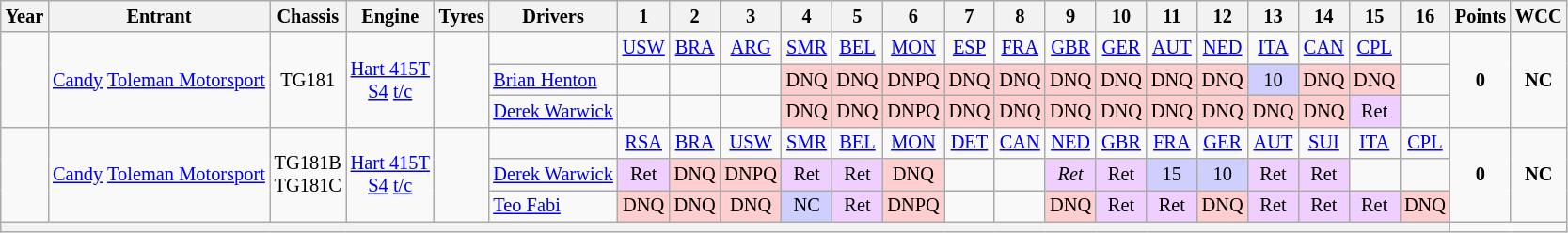<table class="wikitable" style="text-align:center; font-size:85%">
<tr>
<th>Year</th>
<th>Entrant</th>
<th>Chassis</th>
<th>Engine</th>
<th>Tyres</th>
<th>Drivers</th>
<th>1</th>
<th>2</th>
<th>3</th>
<th>4</th>
<th>5</th>
<th>6</th>
<th>7</th>
<th>8</th>
<th>9</th>
<th>10</th>
<th>11</th>
<th>12</th>
<th>13</th>
<th>14</th>
<th>15</th>
<th>16</th>
<th>Points</th>
<th>WCC</th>
</tr>
<tr>
<td rowspan="3"></td>
<td rowspan="3"><a href='#'>Candy</a> <a href='#'>Toleman Motorsport</a></td>
<td rowspan="3">TG181</td>
<td rowspan="3"><a href='#'>Hart 415T</a><br><a href='#'>S4</a> <a href='#'>t/c</a></td>
<td rowspan="3"></td>
<td></td>
<td><a href='#'>USW</a></td>
<td><a href='#'>BRA</a></td>
<td><a href='#'>ARG</a></td>
<td><a href='#'>SMR</a></td>
<td><a href='#'>BEL</a></td>
<td><a href='#'>MON</a></td>
<td><a href='#'>ESP</a></td>
<td><a href='#'>FRA</a></td>
<td><a href='#'>GBR</a></td>
<td><a href='#'>GER</a></td>
<td><a href='#'>AUT</a></td>
<td><a href='#'>NED</a></td>
<td><a href='#'>ITA</a></td>
<td><a href='#'>CAN</a></td>
<td><a href='#'>CPL</a></td>
<td></td>
<td rowspan="3"><strong>0</strong></td>
<td rowspan="3"><strong>NC</strong></td>
</tr>
<tr>
<td align="left"> <a href='#'>Brian Henton</a></td>
<td></td>
<td></td>
<td></td>
<td style="background:#ffcfcf;">DNQ</td>
<td style="background:#ffcfcf;">DNQ</td>
<td style="background:#ffcfcf;">DNPQ</td>
<td style="background:#ffcfcf;">DNQ</td>
<td style="background:#ffcfcf;">DNQ</td>
<td style="background:#ffcfcf;">DNQ</td>
<td style="background:#ffcfcf;">DNQ</td>
<td style="background:#ffcfcf;">DNQ</td>
<td style="background:#ffcfcf;">DNQ</td>
<td style="background:#cfcfff;">10</td>
<td style="background:#ffcfcf;">DNQ</td>
<td style="background:#ffcfcf;">DNQ</td>
<td></td>
</tr>
<tr>
<td align="left"> <a href='#'>Derek Warwick</a></td>
<td></td>
<td></td>
<td></td>
<td style="background:#ffcfcf;">DNQ</td>
<td style="background:#ffcfcf;">DNQ</td>
<td style="background:#ffcfcf;">DNPQ</td>
<td style="background:#ffcfcf;">DNQ</td>
<td style="background:#ffcfcf;">DNQ</td>
<td style="background:#ffcfcf;">DNQ</td>
<td style="background:#ffcfcf;">DNQ</td>
<td style="background:#ffcfcf;">DNQ</td>
<td style="background:#ffcfcf;">DNQ</td>
<td style="background:#ffcfcf;">DNQ</td>
<td style="background:#ffcfcf;">DNQ</td>
<td style="background:#efcfff;">Ret</td>
<td></td>
</tr>
<tr>
<td rowspan="3"></td>
<td rowspan="3"><a href='#'>Candy</a> <a href='#'>Toleman Motorsport</a></td>
<td rowspan="3">TG181B<br>TG181C</td>
<td rowspan="3"><a href='#'>Hart 415T</a><br><a href='#'>S4</a> <a href='#'>t/c</a></td>
<td rowspan="3"></td>
<td></td>
<td><a href='#'>RSA</a></td>
<td><a href='#'>BRA</a></td>
<td><a href='#'>USW</a></td>
<td><a href='#'>SMR</a></td>
<td><a href='#'>BEL</a></td>
<td><a href='#'>MON</a></td>
<td><a href='#'>DET</a></td>
<td><a href='#'>CAN</a></td>
<td><a href='#'>NED</a></td>
<td><a href='#'>GBR</a></td>
<td><a href='#'>FRA</a></td>
<td><a href='#'>GER</a></td>
<td><a href='#'>AUT</a></td>
<td><a href='#'>SUI</a></td>
<td><a href='#'>ITA</a></td>
<td><a href='#'>CPL</a></td>
<td rowspan="3"><strong>0</strong></td>
<td rowspan="3"><strong>NC</strong></td>
</tr>
<tr>
<td align="left"> <a href='#'>Derek Warwick</a></td>
<td style="background:#efcfff;">Ret</td>
<td style="background:#ffcfcf;">DNQ</td>
<td style="background:#ffcfcf;">DNPQ</td>
<td style="background:#efcfff;">Ret</td>
<td style="background:#efcfff;">Ret</td>
<td style="background:#ffcfcf;">DNQ</td>
<td></td>
<td></td>
<td style="background:#efcfff;"><em>Ret</em></td>
<td style="background:#efcfff;">Ret</td>
<td style="background:#cfcfff;">15</td>
<td style="background:#cfcfff;">10</td>
<td style="background:#efcfff;">Ret</td>
<td style="background:#efcfff;">Ret</td>
<td></td>
<td></td>
</tr>
<tr>
<td align="left"> <a href='#'>Teo Fabi</a></td>
<td style="background:#ffcfcf;">DNQ</td>
<td style="background:#ffcfcf;">DNQ</td>
<td style="background:#ffcfcf;">DNQ</td>
<td style="background:#cfcfff;">NC</td>
<td style="background:#efcfff;">Ret</td>
<td style="background:#ffcfcf;">DNPQ</td>
<td></td>
<td></td>
<td style="background:#ffcfcf;">DNQ</td>
<td style="background:#efcfff;">Ret</td>
<td style="background:#efcfff;">Ret</td>
<td style="background:#ffcfcf;">DNQ</td>
<td style="background:#efcfff;">Ret</td>
<td style="background:#efcfff;">Ret</td>
<td style="background:#efcfff;">Ret</td>
<td style="background:#ffcfcf;">DNQ</td>
</tr>
<tr>
<th colspan="22"></th>
</tr>
</table>
